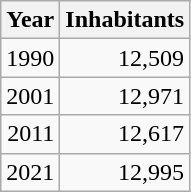<table cellspacing="0" cellpadding="0">
<tr>
<td valign="top"><br><table class="wikitable sortable zebra hintergrundfarbe5">
<tr>
<th>Year</th>
<th>Inhabitants</th>
</tr>
<tr align="right">
<td>1990</td>
<td>12,509</td>
</tr>
<tr align="right">
<td>2001</td>
<td>12,971</td>
</tr>
<tr align="right">
<td>2011</td>
<td>12,617</td>
</tr>
<tr align="right">
<td>2021</td>
<td>12,995</td>
</tr>
</table>
</td>
</tr>
</table>
